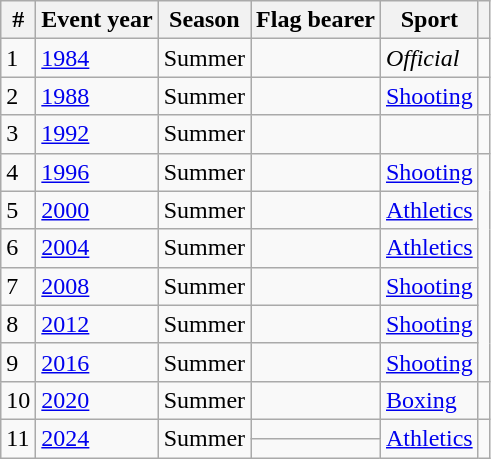<table class="wikitable sortable">
<tr>
<th>#</th>
<th>Event year</th>
<th>Season</th>
<th>Flag bearer</th>
<th>Sport</th>
<th></th>
</tr>
<tr>
<td>1</td>
<td><a href='#'>1984</a></td>
<td>Summer</td>
<td></td>
<td><em>Official</em></td>
<td></td>
</tr>
<tr>
<td>2</td>
<td><a href='#'>1988</a></td>
<td>Summer</td>
<td></td>
<td><a href='#'>Shooting</a></td>
<td></td>
</tr>
<tr>
<td>3</td>
<td><a href='#'>1992</a></td>
<td>Summer</td>
<td></td>
<td></td>
<td></td>
</tr>
<tr>
<td>4</td>
<td><a href='#'>1996</a></td>
<td>Summer</td>
<td></td>
<td><a href='#'>Shooting</a></td>
<td rowspan=6></td>
</tr>
<tr>
<td>5</td>
<td><a href='#'>2000</a></td>
<td>Summer</td>
<td></td>
<td><a href='#'>Athletics</a></td>
</tr>
<tr>
<td>6</td>
<td><a href='#'>2004</a></td>
<td>Summer</td>
<td></td>
<td><a href='#'>Athletics</a></td>
</tr>
<tr>
<td>7</td>
<td><a href='#'>2008</a></td>
<td>Summer</td>
<td></td>
<td><a href='#'>Shooting</a></td>
</tr>
<tr>
<td>8</td>
<td><a href='#'>2012</a></td>
<td>Summer</td>
<td></td>
<td><a href='#'>Shooting</a></td>
</tr>
<tr>
<td>9</td>
<td><a href='#'>2016</a></td>
<td>Summer</td>
<td></td>
<td><a href='#'>Shooting</a></td>
</tr>
<tr>
<td>10</td>
<td><a href='#'>2020</a></td>
<td>Summer</td>
<td></td>
<td><a href='#'>Boxing</a></td>
<td></td>
</tr>
<tr>
<td rowspan=2>11</td>
<td rowspan=2><a href='#'>2024</a></td>
<td rowspan=2>Summer</td>
<td></td>
<td rowspan=2><a href='#'>Athletics</a></td>
<td rowspan=2></td>
</tr>
<tr>
<td></td>
</tr>
</table>
